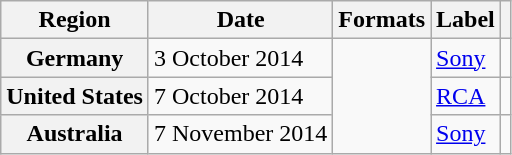<table class="wikitable plainrowheaders">
<tr>
<th scope="col">Region</th>
<th scope="col">Date</th>
<th scope="col">Formats</th>
<th scope="col">Label</th>
<th scope="col"></th>
</tr>
<tr>
<th scope="row">Germany</th>
<td>3 October 2014</td>
<td rowspan="3"></td>
<td><a href='#'>Sony</a></td>
<td align="center"></td>
</tr>
<tr>
<th scope="row">United States</th>
<td>7 October 2014</td>
<td><a href='#'>RCA</a></td>
<td align="center"></td>
</tr>
<tr>
<th scope="row">Australia</th>
<td>7 November 2014</td>
<td><a href='#'>Sony</a></td>
<td align="center"></td>
</tr>
</table>
